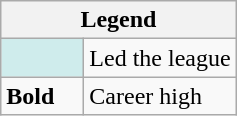<table class="wikitable mw-collapsible mw-collapsed">
<tr>
<th colspan="2">Legend</th>
</tr>
<tr>
<td style="background:#cfecec; width:3em;"></td>
<td>Led the league</td>
</tr>
<tr>
<td><strong>Bold</strong></td>
<td>Career high</td>
</tr>
</table>
